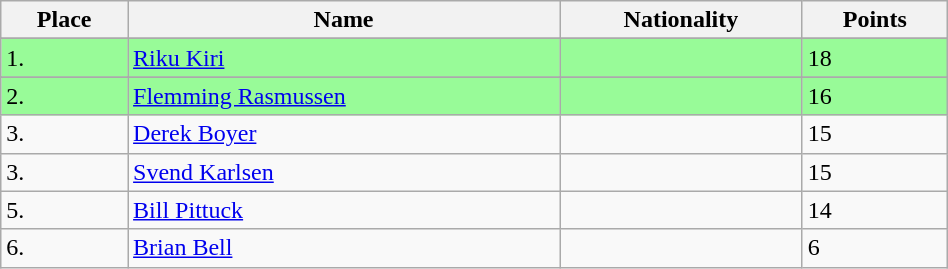<table class="wikitable" style="display: inline-table; width: 50%;">
<tr>
<th>Place</th>
<th>Name</th>
<th>Nationality</th>
<th>Points</th>
</tr>
<tr>
</tr>
<tr style="background:palegreen">
<td>1.</td>
<td><a href='#'>Riku Kiri</a></td>
<td></td>
<td>18</td>
</tr>
<tr>
</tr>
<tr style="background:palegreen">
<td>2.</td>
<td><a href='#'>Flemming Rasmussen</a></td>
<td></td>
<td>16</td>
</tr>
<tr>
<td>3.</td>
<td><a href='#'>Derek Boyer</a></td>
<td></td>
<td>15</td>
</tr>
<tr>
<td>3.</td>
<td><a href='#'>Svend Karlsen</a></td>
<td></td>
<td>15</td>
</tr>
<tr>
<td>5.</td>
<td><a href='#'>Bill Pittuck</a></td>
<td></td>
<td>14</td>
</tr>
<tr>
<td>6.</td>
<td><a href='#'>Brian Bell</a></td>
<td></td>
<td>6</td>
</tr>
</table>
